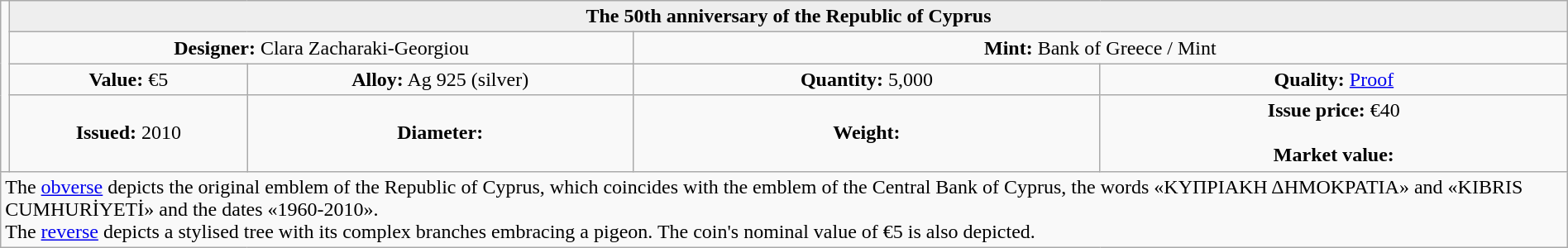<table class="wikitable" width="100%">
<tr>
<td rowspan=4 width="330px" nowrap align=center><br>
</td>
<th colspan="4" align=center style="background:#eeeeee;">The 50th anniversary of the Republic of Cyprus</th>
</tr>
<tr>
<td colspan="2" width="40%" align=center><strong>Designer:</strong> Clara Zacharaki-Georgiou</td>
<td colspan="2" width="60%" align=center><strong>Mint:</strong> Bank of Greece / Mint</td>
</tr>
<tr>
<td align=center><strong>Value:</strong> €5</td>
<td align=center><strong>Alloy:</strong> Ag 925 (silver)</td>
<td align=center><strong>Quantity:</strong> 5,000</td>
<td align=center><strong>Quality:</strong> <a href='#'>Proof</a></td>
</tr>
<tr>
<td align=center><strong>Issued:</strong> 2010</td>
<td align=center><strong>Diameter:</strong> </td>
<td align=center><strong>Weight:</strong> </td>
<td align=center><strong>Issue price:</strong> €40<br><br><strong>Market value:</strong></td>
</tr>
<tr>
<td colspan="5" align=left>The <a href='#'>obverse</a> depicts the original emblem of the Republic of Cyprus, which coincides with the emblem of the Central Bank of Cyprus, the words «ΚΥΠΡΙΑΚΗ ΔΗΜΟΚΡΑΤΙΑ» and «KIBRIS CUMHURİYETİ» and the dates «1960-2010».<br>The <a href='#'>reverse</a> depicts a stylised tree with its complex branches embracing a pigeon. The coin's nominal value of €5 is also depicted.</td>
</tr>
</table>
